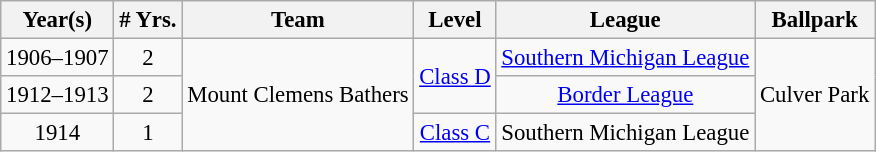<table class="wikitable" style="text-align:center; font-size: 95%;">
<tr>
<th>Year(s)</th>
<th># Yrs.</th>
<th>Team</th>
<th>Level</th>
<th>League</th>
<th>Ballpark</th>
</tr>
<tr>
<td>1906–1907</td>
<td>2</td>
<td rowspan=3>Mount Clemens Bathers</td>
<td rowspan=2><a href='#'>Class D</a></td>
<td><a href='#'>Southern Michigan League</a></td>
<td rowspan=3>Culver Park</td>
</tr>
<tr>
<td>1912–1913</td>
<td>2</td>
<td><a href='#'>Border League</a></td>
</tr>
<tr>
<td>1914</td>
<td>1</td>
<td><a href='#'>Class C</a></td>
<td>Southern Michigan League</td>
</tr>
</table>
